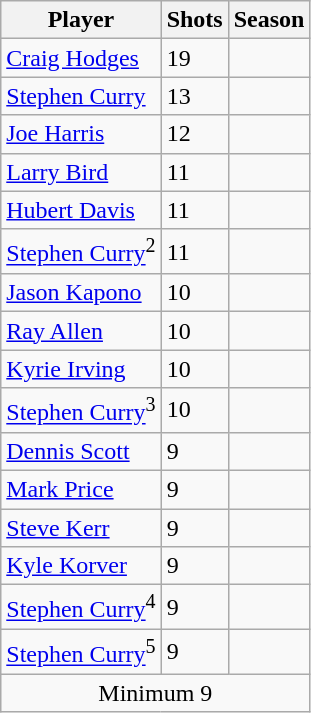<table class="wikitable">
<tr>
<th>Player</th>
<th>Shots</th>
<th>Season</th>
</tr>
<tr>
<td><a href='#'>Craig Hodges</a></td>
<td>19</td>
<td></td>
</tr>
<tr>
<td><a href='#'>Stephen Curry</a></td>
<td>13</td>
<td></td>
</tr>
<tr>
<td><a href='#'>Joe Harris</a></td>
<td>12</td>
<td></td>
</tr>
<tr>
<td><a href='#'>Larry Bird</a></td>
<td>11</td>
<td></td>
</tr>
<tr>
<td><a href='#'>Hubert Davis</a></td>
<td>11</td>
<td></td>
</tr>
<tr>
<td><a href='#'>Stephen Curry</a><sup>2</sup></td>
<td>11</td>
<td></td>
</tr>
<tr>
<td><a href='#'>Jason Kapono</a></td>
<td>10</td>
<td></td>
</tr>
<tr>
<td><a href='#'>Ray Allen</a></td>
<td>10</td>
<td></td>
</tr>
<tr>
<td><a href='#'>Kyrie Irving</a></td>
<td>10</td>
<td></td>
</tr>
<tr>
<td><a href='#'>Stephen Curry</a><sup>3</sup></td>
<td>10</td>
<td></td>
</tr>
<tr>
<td><a href='#'>Dennis Scott</a></td>
<td>9</td>
<td></td>
</tr>
<tr>
<td><a href='#'>Mark Price</a></td>
<td>9</td>
<td></td>
</tr>
<tr>
<td><a href='#'>Steve Kerr</a></td>
<td>9</td>
<td></td>
</tr>
<tr>
<td><a href='#'>Kyle Korver</a></td>
<td>9</td>
<td></td>
</tr>
<tr>
<td><a href='#'>Stephen Curry</a><sup>4</sup></td>
<td>9</td>
<td></td>
</tr>
<tr>
<td><a href='#'>Stephen Curry</a><sup>5</sup></td>
<td>9</td>
<td></td>
</tr>
<tr>
<td colspan=3 style="text-align:center;">Minimum 9</td>
</tr>
</table>
